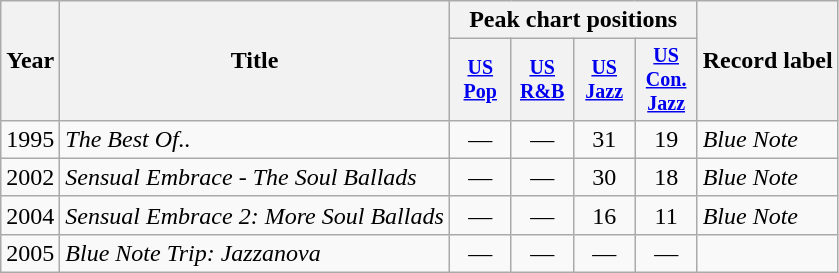<table class="wikitable" style="text-align:center;">
<tr>
<th rowspan="2">Year</th>
<th rowspan="2">Title</th>
<th colspan="4">Peak chart positions</th>
<th rowspan="2">Record label</th>
</tr>
<tr style="font-size:smaller;">
<th width="35"><a href='#'>US Pop</a><br></th>
<th width="35"><a href='#'>US R&B</a><br></th>
<th width="35"><a href='#'>US Jazz</a><br></th>
<th width="35"><a href='#'>US Con. Jazz</a><br></th>
</tr>
<tr>
<td>1995</td>
<td align="left"><em>The Best Of..</em></td>
<td>—</td>
<td>—</td>
<td>31</td>
<td>19</td>
<td align=left><em>Blue Note</em></td>
</tr>
<tr>
<td>2002</td>
<td align="left"><em>Sensual Embrace - The Soul Ballads</em></td>
<td>—</td>
<td>—</td>
<td>30</td>
<td>18</td>
<td align=left><em>Blue Note</em></td>
</tr>
<tr>
<td>2004</td>
<td align="left"><em>Sensual Embrace 2: More Soul Ballads</em></td>
<td>—</td>
<td>—</td>
<td>16</td>
<td>11</td>
<td align=left><em>Blue Note</em></td>
</tr>
<tr>
<td>2005</td>
<td align="left"><em>Blue Note Trip: Jazzanova</em></td>
<td>—</td>
<td>—</td>
<td>—</td>
<td>—</td>
<td align=left></td>
</tr>
</table>
